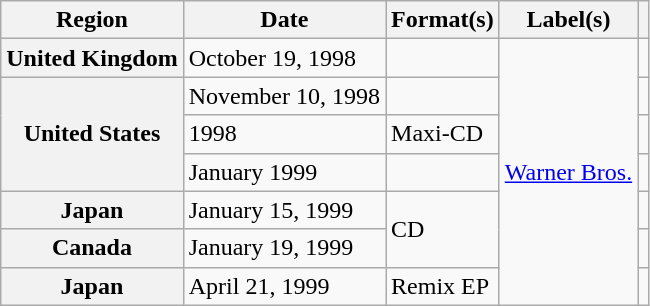<table class="wikitable plainrowheaders">
<tr>
<th scope="col">Region</th>
<th scope="col">Date</th>
<th scope="col">Format(s)</th>
<th scope="col">Label(s)</th>
<th scope="col"></th>
</tr>
<tr>
<th scope="row">United Kingdom</th>
<td>October 19, 1998</td>
<td></td>
<td rowspan="7"><a href='#'>Warner Bros.</a></td>
<td></td>
</tr>
<tr>
<th scope="row" rowspan="3">United States</th>
<td>November 10, 1998</td>
<td></td>
<td></td>
</tr>
<tr>
<td>1998</td>
<td>Maxi-CD</td>
<td></td>
</tr>
<tr>
<td>January 1999</td>
<td></td>
<td></td>
</tr>
<tr>
<th scope="row">Japan</th>
<td>January 15, 1999</td>
<td rowspan="2">CD</td>
<td></td>
</tr>
<tr>
<th scope="row">Canada</th>
<td>January 19, 1999</td>
<td></td>
</tr>
<tr>
<th scope="row">Japan</th>
<td>April 21, 1999</td>
<td>Remix EP</td>
<td></td>
</tr>
</table>
